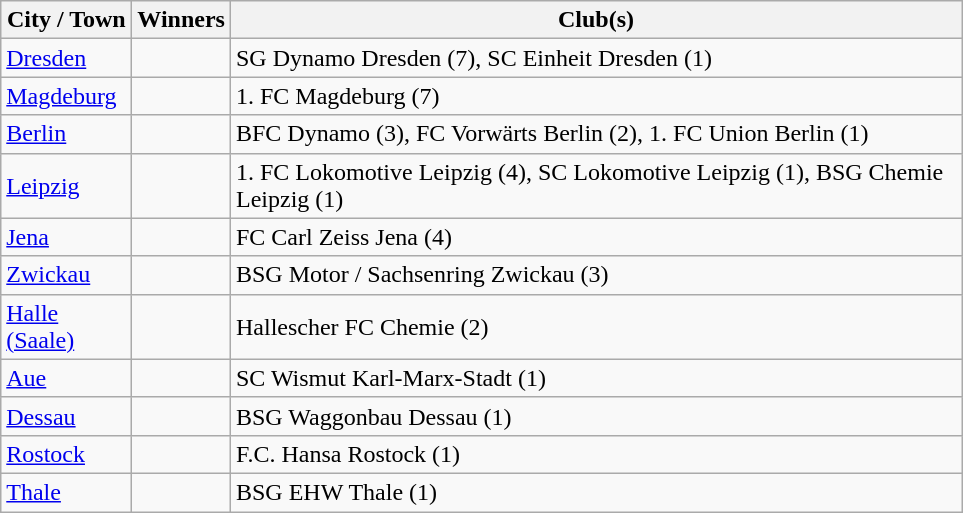<table class="wikitable sortable">
<tr>
<th width="80">City / Town</th>
<th width="10">Winners</th>
<th width="480">Club(s)</th>
</tr>
<tr>
<td><a href='#'>Dresden</a></td>
<td></td>
<td>SG Dynamo Dresden (7), SC Einheit Dresden (1)</td>
</tr>
<tr>
<td><a href='#'>Magdeburg</a></td>
<td></td>
<td>1. FC Magdeburg (7)</td>
</tr>
<tr>
<td><a href='#'>Berlin</a></td>
<td></td>
<td>BFC Dynamo (3), FC Vorwärts Berlin (2), 1. FC Union Berlin (1)</td>
</tr>
<tr>
<td><a href='#'>Leipzig</a></td>
<td></td>
<td>1. FC Lokomotive Leipzig (4), SC Lokomotive Leipzig (1), BSG Chemie Leipzig (1)</td>
</tr>
<tr>
<td><a href='#'>Jena</a></td>
<td></td>
<td>FC Carl Zeiss Jena (4)</td>
</tr>
<tr>
<td><a href='#'>Zwickau</a></td>
<td></td>
<td>BSG Motor / Sachsenring Zwickau (3)</td>
</tr>
<tr>
<td><a href='#'>Halle (Saale)</a></td>
<td></td>
<td>Hallescher FC Chemie (2)</td>
</tr>
<tr>
<td><a href='#'>Aue</a></td>
<td></td>
<td>SC Wismut Karl-Marx-Stadt (1)</td>
</tr>
<tr>
<td><a href='#'>Dessau</a></td>
<td></td>
<td>BSG Waggonbau Dessau (1)</td>
</tr>
<tr>
<td><a href='#'>Rostock</a></td>
<td></td>
<td>F.C. Hansa Rostock (1)</td>
</tr>
<tr>
<td><a href='#'>Thale</a></td>
<td></td>
<td>BSG EHW Thale (1)</td>
</tr>
</table>
